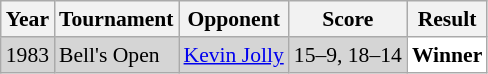<table class="sortable wikitable" style="font-size: 90%;">
<tr>
<th>Year</th>
<th>Tournament</th>
<th>Opponent</th>
<th>Score</th>
<th>Result</th>
</tr>
<tr style="background:#D5D5D5">
<td align="center">1983</td>
<td align="left">Bell's Open</td>
<td align="left"> <a href='#'>Kevin Jolly</a></td>
<td align="left">15–9, 18–14</td>
<td style="text-align:left; background:white"> <strong>Winner</strong></td>
</tr>
</table>
